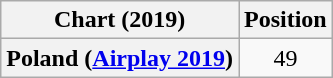<table class="wikitable plainrowheaders" style="text-align:center">
<tr>
<th scope="col">Chart (2019)</th>
<th scope="col">Position</th>
</tr>
<tr>
<th scope="row">Poland (<a href='#'>Airplay 2019</a>)</th>
<td align="center">49</td>
</tr>
</table>
